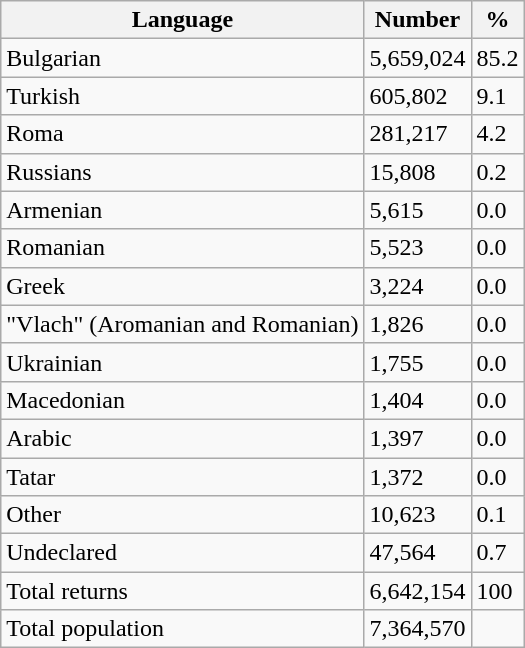<table class="wikitable">
<tr>
<th>Language</th>
<th>Number</th>
<th>%</th>
</tr>
<tr>
<td>Bulgarian</td>
<td>5,659,024</td>
<td>85.2</td>
</tr>
<tr>
<td>Turkish</td>
<td>605,802</td>
<td>9.1</td>
</tr>
<tr>
<td>Roma</td>
<td>281,217</td>
<td>4.2</td>
</tr>
<tr>
<td>Russians</td>
<td>15,808</td>
<td>0.2</td>
</tr>
<tr>
<td>Armenian</td>
<td>5,615</td>
<td>0.0</td>
</tr>
<tr>
<td>Romanian</td>
<td>5,523</td>
<td>0.0</td>
</tr>
<tr>
<td>Greek</td>
<td>3,224</td>
<td>0.0</td>
</tr>
<tr>
<td>"Vlach" (Aromanian and Romanian)</td>
<td>1,826</td>
<td>0.0</td>
</tr>
<tr>
<td>Ukrainian</td>
<td>1,755</td>
<td>0.0</td>
</tr>
<tr>
<td>Macedonian</td>
<td>1,404</td>
<td>0.0</td>
</tr>
<tr>
<td>Arabic</td>
<td>1,397</td>
<td>0.0</td>
</tr>
<tr>
<td>Tatar</td>
<td>1,372</td>
<td>0.0</td>
</tr>
<tr>
<td>Other</td>
<td>10,623</td>
<td>0.1</td>
</tr>
<tr>
<td>Undeclared</td>
<td>47,564</td>
<td>0.7</td>
</tr>
<tr>
<td>Total returns</td>
<td>6,642,154</td>
<td>100</td>
</tr>
<tr>
<td>Total population</td>
<td>7,364,570</td>
<td></td>
</tr>
</table>
